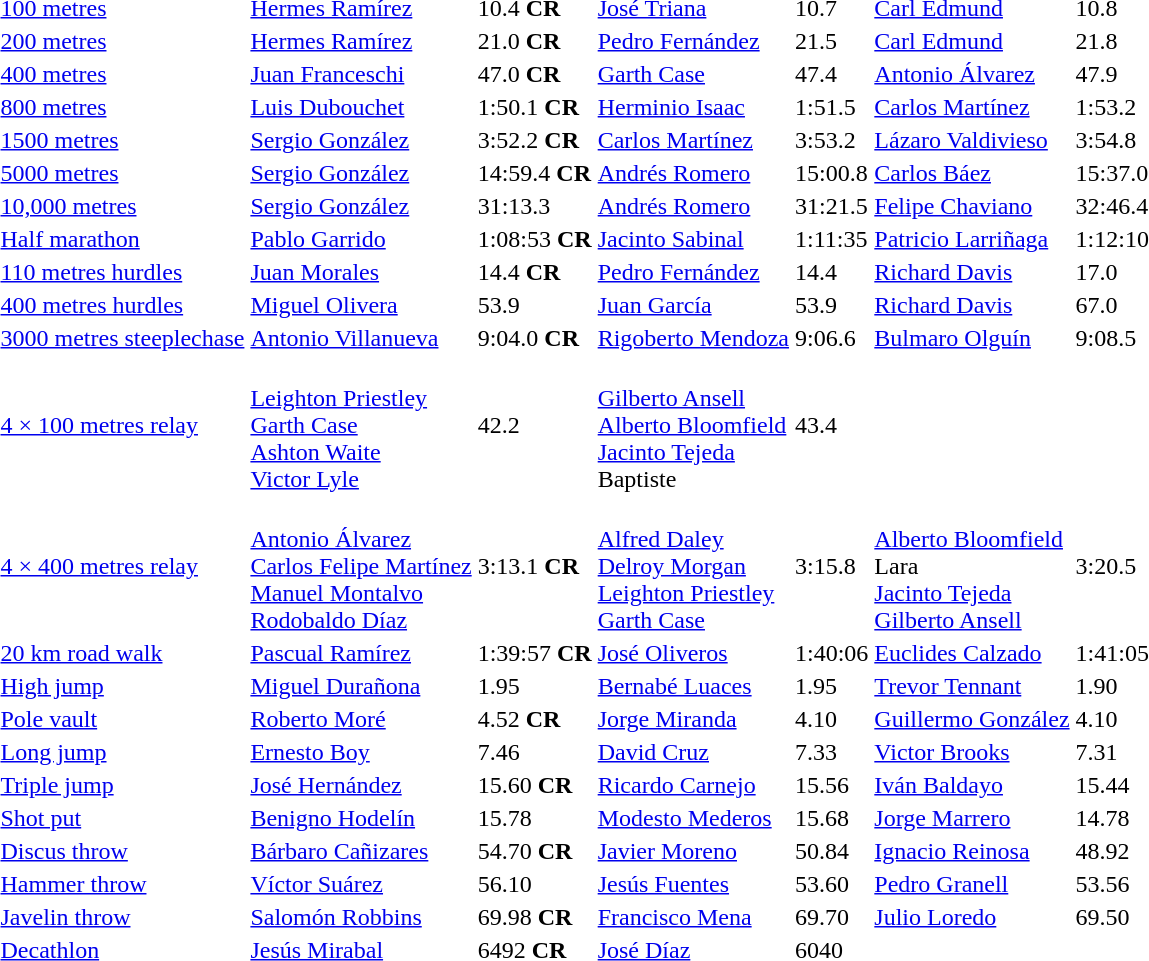<table>
<tr>
<td><a href='#'>100 metres</a></td>
<td><a href='#'>Hermes Ramírez</a><br> </td>
<td>10.4 <strong>CR</strong></td>
<td><a href='#'>José Triana</a><br> </td>
<td>10.7</td>
<td><a href='#'>Carl Edmund</a><br> </td>
<td>10.8</td>
</tr>
<tr>
<td><a href='#'>200 metres</a></td>
<td><a href='#'>Hermes Ramírez</a><br> </td>
<td>21.0 <strong>CR</strong></td>
<td><a href='#'>Pedro Fernández</a><br> </td>
<td>21.5</td>
<td><a href='#'>Carl Edmund</a><br> </td>
<td>21.8</td>
</tr>
<tr>
<td><a href='#'>400 metres</a></td>
<td><a href='#'>Juan Franceschi</a><br> </td>
<td>47.0 <strong>CR</strong></td>
<td><a href='#'>Garth Case</a><br> </td>
<td>47.4</td>
<td><a href='#'>Antonio Álvarez</a><br> </td>
<td>47.9</td>
</tr>
<tr>
<td><a href='#'>800 metres</a></td>
<td><a href='#'>Luis Dubouchet</a><br> </td>
<td>1:50.1 <strong>CR</strong></td>
<td><a href='#'>Herminio Isaac</a><br> </td>
<td>1:51.5</td>
<td><a href='#'>Carlos Martínez</a><br> </td>
<td>1:53.2</td>
</tr>
<tr>
<td><a href='#'>1500 metres</a></td>
<td><a href='#'>Sergio González</a><br> </td>
<td>3:52.2 <strong>CR</strong></td>
<td><a href='#'>Carlos Martínez</a><br> </td>
<td>3:53.2</td>
<td><a href='#'>Lázaro Valdivieso</a><br> </td>
<td>3:54.8</td>
</tr>
<tr>
<td><a href='#'>5000 metres</a></td>
<td><a href='#'>Sergio González</a><br> </td>
<td>14:59.4 <strong>CR</strong></td>
<td><a href='#'>Andrés Romero</a><br> </td>
<td>15:00.8</td>
<td><a href='#'>Carlos Báez</a><br> </td>
<td>15:37.0</td>
</tr>
<tr>
<td><a href='#'>10,000 metres</a></td>
<td><a href='#'>Sergio González</a><br> </td>
<td>31:13.3</td>
<td><a href='#'>Andrés Romero</a><br> </td>
<td>31:21.5</td>
<td><a href='#'>Felipe Chaviano</a><br> </td>
<td>32:46.4</td>
</tr>
<tr>
<td><a href='#'>Half marathon</a></td>
<td><a href='#'>Pablo Garrido</a><br> </td>
<td>1:08:53 <strong>CR</strong></td>
<td><a href='#'>Jacinto Sabinal</a><br> </td>
<td>1:11:35</td>
<td><a href='#'>Patricio Larriñaga</a><br> </td>
<td>1:12:10</td>
</tr>
<tr>
<td><a href='#'>110 metres hurdles</a></td>
<td><a href='#'>Juan Morales</a><br> </td>
<td>14.4 <strong>CR</strong></td>
<td><a href='#'>Pedro Fernández</a><br> </td>
<td>14.4</td>
<td><a href='#'>Richard Davis</a><br> </td>
<td>17.0</td>
</tr>
<tr>
<td><a href='#'>400 metres hurdles</a></td>
<td><a href='#'>Miguel Olivera</a><br> </td>
<td>53.9</td>
<td><a href='#'>Juan García</a><br> </td>
<td>53.9</td>
<td><a href='#'>Richard Davis</a><br> </td>
<td>67.0</td>
</tr>
<tr>
<td><a href='#'>3000 metres steeplechase</a></td>
<td><a href='#'>Antonio Villanueva</a><br> </td>
<td>9:04.0 <strong>CR</strong></td>
<td><a href='#'>Rigoberto Mendoza</a><br> </td>
<td>9:06.6</td>
<td><a href='#'>Bulmaro Olguín</a><br> </td>
<td>9:08.5</td>
</tr>
<tr>
<td><a href='#'>4 × 100 metres relay</a></td>
<td><br><a href='#'>Leighton Priestley</a><br><a href='#'>Garth Case</a><br><a href='#'>Ashton Waite</a><br><a href='#'>Victor Lyle</a></td>
<td>42.2</td>
<td><br><a href='#'>Gilberto Ansell</a><br><a href='#'>Alberto Bloomfield</a><br><a href='#'>Jacinto Tejeda</a><br>Baptiste</td>
<td>43.4</td>
<td></td>
<td></td>
</tr>
<tr>
<td><a href='#'>4 × 400 metres relay</a></td>
<td><br><a href='#'>Antonio Álvarez</a><br><a href='#'>Carlos Felipe Martínez</a><br><a href='#'>Manuel Montalvo</a><br><a href='#'>Rodobaldo Díaz</a></td>
<td>3:13.1 <strong>CR</strong></td>
<td><br><a href='#'>Alfred Daley</a><br><a href='#'>Delroy Morgan</a><br><a href='#'>Leighton Priestley</a><br><a href='#'>Garth Case</a></td>
<td>3:15.8</td>
<td><br><a href='#'>Alberto Bloomfield</a><br>Lara<br><a href='#'>Jacinto Tejeda</a><br><a href='#'>Gilberto Ansell</a></td>
<td>3:20.5</td>
</tr>
<tr>
<td><a href='#'>20 km road walk</a></td>
<td><a href='#'>Pascual Ramírez</a><br> </td>
<td>1:39:57 <strong>CR</strong></td>
<td><a href='#'>José Oliveros</a><br> </td>
<td>1:40:06</td>
<td><a href='#'>Euclides Calzado</a><br> </td>
<td>1:41:05</td>
</tr>
<tr>
<td><a href='#'>High jump</a></td>
<td><a href='#'>Miguel Durañona</a><br> </td>
<td>1.95</td>
<td><a href='#'>Bernabé Luaces</a><br> </td>
<td>1.95</td>
<td><a href='#'>Trevor Tennant</a><br> </td>
<td>1.90</td>
</tr>
<tr>
<td><a href='#'>Pole vault</a></td>
<td><a href='#'>Roberto Moré</a><br> </td>
<td>4.52 <strong>CR</strong></td>
<td><a href='#'>Jorge Miranda</a><br> </td>
<td>4.10</td>
<td><a href='#'>Guillermo González</a><br> </td>
<td>4.10</td>
</tr>
<tr>
<td><a href='#'>Long jump</a></td>
<td><a href='#'>Ernesto Boy</a><br> </td>
<td>7.46</td>
<td><a href='#'>David Cruz</a><br> </td>
<td>7.33</td>
<td><a href='#'>Victor Brooks</a><br> </td>
<td>7.31</td>
</tr>
<tr>
<td><a href='#'>Triple jump</a></td>
<td><a href='#'>José Hernández</a><br> </td>
<td>15.60 <strong>CR</strong></td>
<td><a href='#'>Ricardo Carnejo</a><br> </td>
<td>15.56</td>
<td><a href='#'>Iván Baldayo</a><br> </td>
<td>15.44</td>
</tr>
<tr>
<td><a href='#'>Shot put</a></td>
<td><a href='#'>Benigno Hodelín</a><br> </td>
<td>15.78</td>
<td><a href='#'>Modesto Mederos</a><br> </td>
<td>15.68</td>
<td><a href='#'>Jorge Marrero</a><br> </td>
<td>14.78</td>
</tr>
<tr>
<td><a href='#'>Discus throw</a></td>
<td><a href='#'>Bárbaro Cañizares</a><br> </td>
<td>54.70 <strong>CR</strong></td>
<td><a href='#'>Javier Moreno</a><br> </td>
<td>50.84</td>
<td><a href='#'>Ignacio Reinosa</a><br> </td>
<td>48.92</td>
</tr>
<tr>
<td><a href='#'>Hammer throw</a></td>
<td><a href='#'>Víctor Suárez</a><br> </td>
<td>56.10</td>
<td><a href='#'>Jesús Fuentes</a><br> </td>
<td>53.60</td>
<td><a href='#'>Pedro Granell</a><br> </td>
<td>53.56</td>
</tr>
<tr>
<td><a href='#'>Javelin throw</a></td>
<td><a href='#'>Salomón Robbins</a><br> </td>
<td>69.98 <strong>CR</strong></td>
<td><a href='#'>Francisco Mena</a><br> </td>
<td>69.70</td>
<td><a href='#'>Julio Loredo</a><br> </td>
<td>69.50</td>
</tr>
<tr>
<td><a href='#'>Decathlon</a></td>
<td><a href='#'>Jesús Mirabal</a><br> </td>
<td>6492 <strong>CR</strong></td>
<td><a href='#'>José Díaz</a><br> </td>
<td>6040</td>
<td></td>
<td></td>
</tr>
</table>
